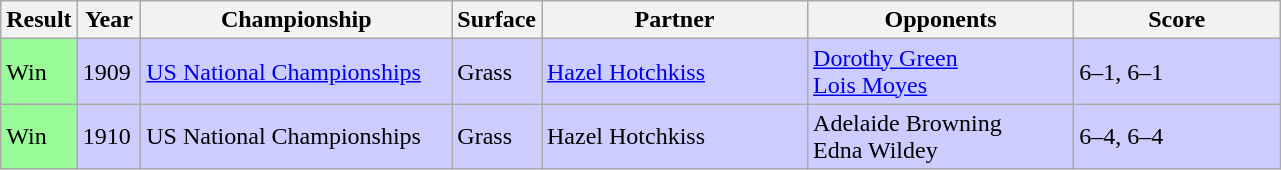<table class="sortable wikitable">
<tr>
<th style="width:40px">Result</th>
<th style="width:35px">Year</th>
<th style="width:200px">Championship</th>
<th style="width:50px">Surface</th>
<th style="width:170px">Partner</th>
<th style="width:170px">Opponents</th>
<th style="width:130px" class="unsortable">Score</th>
</tr>
<tr style="background:#ccf;">
<td style="background:#98fb98;">Win</td>
<td>1909</td>
<td><a href='#'>US National Championships</a></td>
<td>Grass</td>
<td> <a href='#'>Hazel Hotchkiss</a></td>
<td> <a href='#'>Dorothy Green</a><br>  <a href='#'>Lois Moyes</a></td>
<td>6–1, 6–1</td>
</tr>
<tr style="background:#ccf;">
<td style="background:#98fb98;">Win</td>
<td>1910</td>
<td>US National Championships</td>
<td>Grass</td>
<td> Hazel Hotchkiss</td>
<td> Adelaide Browning<br>  Edna Wildey</td>
<td>6–4, 6–4</td>
</tr>
</table>
